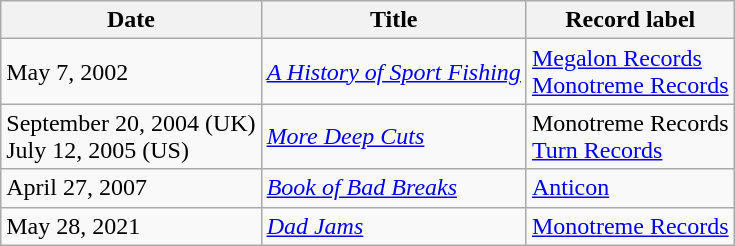<table class="wikitable plainrowheaders">
<tr>
<th>Date</th>
<th>Title</th>
<th>Record label</th>
</tr>
<tr>
<td>May 7, 2002</td>
<td><em><a href='#'>A History of Sport Fishing</a></em></td>
<td><a href='#'>Megalon Records</a><br><a href='#'>Monotreme Records</a></td>
</tr>
<tr>
<td>September 20, 2004 (UK)<br>July 12, 2005 (US)</td>
<td><em><a href='#'>More Deep Cuts</a></em></td>
<td>Monotreme Records<br><a href='#'>Turn Records</a></td>
</tr>
<tr>
<td>April 27, 2007</td>
<td><em><a href='#'>Book of Bad Breaks</a></em></td>
<td><a href='#'>Anticon</a></td>
</tr>
<tr>
<td>May 28, 2021</td>
<td><em><a href='#'>Dad Jams</a></em></td>
<td><a href='#'>Monotreme Records</a></td>
</tr>
</table>
